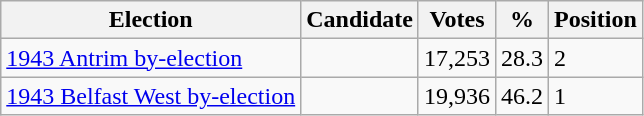<table class="wikitable sortable">
<tr>
<th>Election</th>
<th>Candidate</th>
<th>Votes</th>
<th>%</th>
<th>Position</th>
</tr>
<tr>
<td><a href='#'>1943 Antrim by-election</a></td>
<td></td>
<td>17,253</td>
<td>28.3</td>
<td>2</td>
</tr>
<tr>
<td><a href='#'>1943 Belfast West by-election</a></td>
<td></td>
<td>19,936</td>
<td>46.2</td>
<td>1</td>
</tr>
</table>
